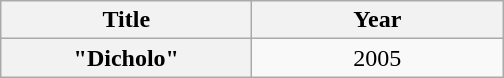<table class="wikitable plainrowheaders" style="text-align:center;" border="1">
<tr>
<th scope="col" style="width:10em;">Title</th>
<th scope="col" style="width:10em;">Year</th>
</tr>
<tr>
<th scope="row">"Dicholo"</th>
<td>2005</td>
</tr>
</table>
